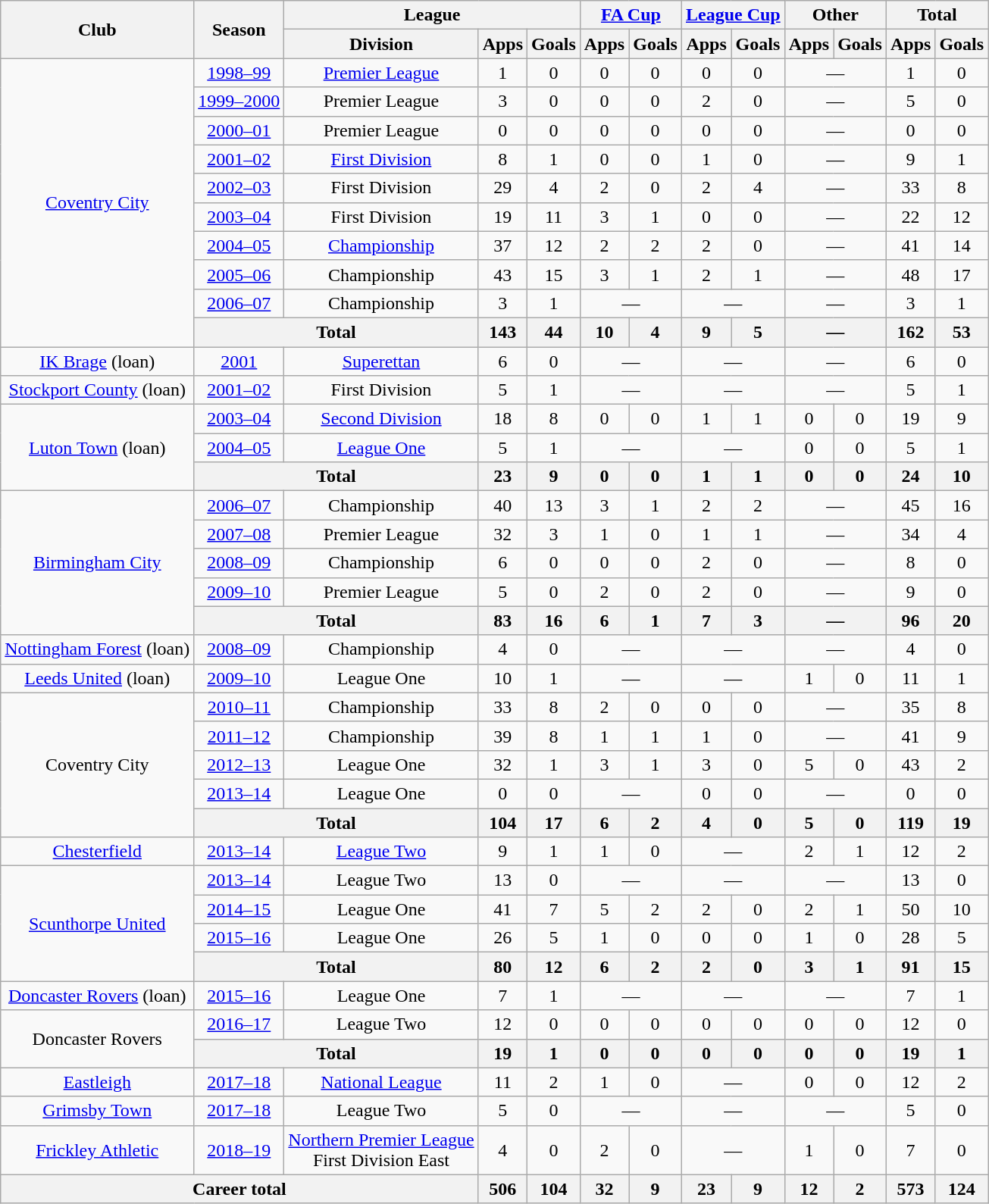<table class="wikitable" style="text-align:center">
<tr>
<th rowspan="2">Club</th>
<th rowspan="2">Season</th>
<th colspan="3">League</th>
<th colspan="2"><a href='#'>FA Cup</a></th>
<th colspan="2"><a href='#'>League Cup</a></th>
<th colspan="2">Other</th>
<th colspan="2">Total</th>
</tr>
<tr>
<th>Division</th>
<th>Apps</th>
<th>Goals</th>
<th>Apps</th>
<th>Goals</th>
<th>Apps</th>
<th>Goals</th>
<th>Apps</th>
<th>Goals</th>
<th>Apps</th>
<th>Goals</th>
</tr>
<tr>
<td rowspan="10"><a href='#'>Coventry City</a></td>
<td><a href='#'>1998–99</a></td>
<td><a href='#'>Premier League</a></td>
<td>1</td>
<td>0</td>
<td>0</td>
<td>0</td>
<td>0</td>
<td>0</td>
<td colspan="2">—</td>
<td>1</td>
<td>0</td>
</tr>
<tr>
<td><a href='#'>1999–2000</a></td>
<td>Premier League</td>
<td>3</td>
<td>0</td>
<td>0</td>
<td>0</td>
<td>2</td>
<td>0</td>
<td colspan="2">—</td>
<td>5</td>
<td>0</td>
</tr>
<tr>
<td><a href='#'>2000–01</a></td>
<td>Premier League</td>
<td>0</td>
<td>0</td>
<td>0</td>
<td>0</td>
<td>0</td>
<td>0</td>
<td colspan="2">—</td>
<td>0</td>
<td>0</td>
</tr>
<tr>
<td><a href='#'>2001–02</a></td>
<td><a href='#'>First Division</a></td>
<td>8</td>
<td>1</td>
<td>0</td>
<td>0</td>
<td>1</td>
<td>0</td>
<td colspan="2">—</td>
<td>9</td>
<td>1</td>
</tr>
<tr>
<td><a href='#'>2002–03</a></td>
<td>First Division</td>
<td>29</td>
<td>4</td>
<td>2</td>
<td>0</td>
<td>2</td>
<td>4</td>
<td colspan="2">—</td>
<td>33</td>
<td>8</td>
</tr>
<tr>
<td><a href='#'>2003–04</a></td>
<td>First Division</td>
<td>19</td>
<td>11</td>
<td>3</td>
<td>1</td>
<td>0</td>
<td>0</td>
<td colspan="2">—</td>
<td>22</td>
<td>12</td>
</tr>
<tr>
<td><a href='#'>2004–05</a></td>
<td><a href='#'>Championship</a></td>
<td>37</td>
<td>12</td>
<td>2</td>
<td>2</td>
<td>2</td>
<td>0</td>
<td colspan="2">—</td>
<td>41</td>
<td>14</td>
</tr>
<tr>
<td><a href='#'>2005–06</a></td>
<td>Championship</td>
<td>43</td>
<td>15</td>
<td>3</td>
<td>1</td>
<td>2</td>
<td>1</td>
<td colspan="2">—</td>
<td>48</td>
<td>17</td>
</tr>
<tr>
<td><a href='#'>2006–07</a></td>
<td>Championship</td>
<td>3</td>
<td>1</td>
<td colspan="2">—</td>
<td colspan="2">—</td>
<td colspan="2">—</td>
<td>3</td>
<td>1</td>
</tr>
<tr>
<th colspan="2">Total</th>
<th>143</th>
<th>44</th>
<th>10</th>
<th>4</th>
<th>9</th>
<th>5</th>
<th colspan="2">—</th>
<th>162</th>
<th>53</th>
</tr>
<tr>
<td><a href='#'>IK Brage</a> (loan)</td>
<td><a href='#'>2001</a></td>
<td><a href='#'>Superettan</a></td>
<td>6</td>
<td>0</td>
<td colspan="2">—</td>
<td colspan="2">—</td>
<td colspan="2">—</td>
<td>6</td>
<td>0</td>
</tr>
<tr>
<td><a href='#'>Stockport County</a> (loan)</td>
<td><a href='#'>2001–02</a></td>
<td>First Division</td>
<td>5</td>
<td>1</td>
<td colspan="2">—</td>
<td colspan="2">—</td>
<td colspan="2">—</td>
<td>5</td>
<td>1</td>
</tr>
<tr>
<td rowspan="3"><a href='#'>Luton Town</a> (loan)</td>
<td><a href='#'>2003–04</a></td>
<td><a href='#'>Second Division</a></td>
<td>18</td>
<td>8</td>
<td>0</td>
<td>0</td>
<td>1</td>
<td>1</td>
<td>0</td>
<td>0</td>
<td>19</td>
<td>9</td>
</tr>
<tr>
<td><a href='#'>2004–05</a></td>
<td><a href='#'>League One</a></td>
<td>5</td>
<td>1</td>
<td colspan="2">—</td>
<td colspan="2">—</td>
<td>0</td>
<td>0</td>
<td>5</td>
<td>1</td>
</tr>
<tr>
<th colspan="2">Total</th>
<th>23</th>
<th>9</th>
<th>0</th>
<th>0</th>
<th>1</th>
<th>1</th>
<th>0</th>
<th>0</th>
<th>24</th>
<th>10</th>
</tr>
<tr>
<td rowspan="5"><a href='#'>Birmingham City</a></td>
<td><a href='#'>2006–07</a></td>
<td>Championship</td>
<td>40</td>
<td>13</td>
<td>3</td>
<td>1</td>
<td>2</td>
<td>2</td>
<td colspan="2">—</td>
<td>45</td>
<td>16</td>
</tr>
<tr>
<td><a href='#'>2007–08</a></td>
<td>Premier League</td>
<td>32</td>
<td>3</td>
<td>1</td>
<td>0</td>
<td>1</td>
<td>1</td>
<td colspan="2">—</td>
<td>34</td>
<td>4</td>
</tr>
<tr>
<td><a href='#'>2008–09</a></td>
<td>Championship</td>
<td>6</td>
<td>0</td>
<td>0</td>
<td>0</td>
<td>2</td>
<td>0</td>
<td colspan="2">—</td>
<td>8</td>
<td>0</td>
</tr>
<tr>
<td><a href='#'>2009–10</a></td>
<td>Premier League</td>
<td>5</td>
<td>0</td>
<td>2</td>
<td>0</td>
<td>2</td>
<td>0</td>
<td colspan="2">—</td>
<td>9</td>
<td>0</td>
</tr>
<tr>
<th colspan="2">Total</th>
<th>83</th>
<th>16</th>
<th>6</th>
<th>1</th>
<th>7</th>
<th>3</th>
<th colspan="2">—</th>
<th>96</th>
<th>20</th>
</tr>
<tr>
<td><a href='#'>Nottingham Forest</a> (loan)</td>
<td><a href='#'>2008–09</a></td>
<td>Championship</td>
<td>4</td>
<td>0</td>
<td colspan="2">—</td>
<td colspan="2">—</td>
<td colspan="2">—</td>
<td>4</td>
<td>0</td>
</tr>
<tr>
<td><a href='#'>Leeds United</a> (loan)</td>
<td><a href='#'>2009–10</a></td>
<td>League One</td>
<td>10</td>
<td>1</td>
<td colspan="2">—</td>
<td colspan="2">—</td>
<td>1</td>
<td>0</td>
<td>11</td>
<td>1</td>
</tr>
<tr>
<td rowspan="5">Coventry City</td>
<td><a href='#'>2010–11</a></td>
<td>Championship</td>
<td>33</td>
<td>8</td>
<td>2</td>
<td>0</td>
<td>0</td>
<td>0</td>
<td colspan="2">—</td>
<td>35</td>
<td>8</td>
</tr>
<tr>
<td><a href='#'>2011–12</a></td>
<td>Championship</td>
<td>39</td>
<td>8</td>
<td>1</td>
<td>1</td>
<td>1</td>
<td>0</td>
<td colspan="2">—</td>
<td>41</td>
<td>9</td>
</tr>
<tr>
<td><a href='#'>2012–13</a></td>
<td>League One</td>
<td>32</td>
<td>1</td>
<td>3</td>
<td>1</td>
<td>3</td>
<td>0</td>
<td>5</td>
<td>0</td>
<td>43</td>
<td>2</td>
</tr>
<tr>
<td><a href='#'>2013–14</a></td>
<td>League One</td>
<td>0</td>
<td>0</td>
<td colspan="2">—</td>
<td>0</td>
<td>0</td>
<td colspan="2">—</td>
<td>0</td>
<td>0</td>
</tr>
<tr>
<th colspan="2">Total</th>
<th>104</th>
<th>17</th>
<th>6</th>
<th>2</th>
<th>4</th>
<th>0</th>
<th>5</th>
<th>0</th>
<th>119</th>
<th>19</th>
</tr>
<tr>
<td><a href='#'>Chesterfield</a></td>
<td><a href='#'>2013–14</a></td>
<td><a href='#'>League Two</a></td>
<td>9</td>
<td>1</td>
<td>1</td>
<td>0</td>
<td colspan="2">—</td>
<td>2</td>
<td>1</td>
<td>12</td>
<td>2</td>
</tr>
<tr>
<td rowspan="4"><a href='#'>Scunthorpe United</a></td>
<td><a href='#'>2013–14</a></td>
<td>League Two</td>
<td>13</td>
<td>0</td>
<td colspan="2">—</td>
<td colspan="2">—</td>
<td colspan="2">—</td>
<td>13</td>
<td>0</td>
</tr>
<tr>
<td><a href='#'>2014–15</a></td>
<td>League One</td>
<td>41</td>
<td>7</td>
<td>5</td>
<td>2</td>
<td>2</td>
<td>0</td>
<td>2</td>
<td>1</td>
<td>50</td>
<td>10</td>
</tr>
<tr>
<td><a href='#'>2015–16</a></td>
<td>League One</td>
<td>26</td>
<td>5</td>
<td>1</td>
<td>0</td>
<td>0</td>
<td>0</td>
<td>1</td>
<td>0</td>
<td>28</td>
<td>5</td>
</tr>
<tr>
<th colspan="2">Total</th>
<th>80</th>
<th>12</th>
<th>6</th>
<th>2</th>
<th>2</th>
<th>0</th>
<th>3</th>
<th>1</th>
<th>91</th>
<th>15</th>
</tr>
<tr>
<td><a href='#'>Doncaster Rovers</a> (loan)</td>
<td><a href='#'>2015–16</a></td>
<td>League One</td>
<td>7</td>
<td>1</td>
<td colspan="2">—</td>
<td colspan="2">—</td>
<td colspan="2">—</td>
<td>7</td>
<td>1</td>
</tr>
<tr>
<td rowspan=2>Doncaster Rovers</td>
<td><a href='#'>2016–17</a></td>
<td>League Two</td>
<td>12</td>
<td>0</td>
<td>0</td>
<td>0</td>
<td>0</td>
<td>0</td>
<td>0</td>
<td>0</td>
<td>12</td>
<td>0</td>
</tr>
<tr>
<th colspan="2">Total</th>
<th>19</th>
<th>1</th>
<th>0</th>
<th>0</th>
<th>0</th>
<th>0</th>
<th>0</th>
<th>0</th>
<th>19</th>
<th>1</th>
</tr>
<tr>
<td><a href='#'>Eastleigh</a></td>
<td><a href='#'>2017–18</a></td>
<td><a href='#'>National League</a></td>
<td>11</td>
<td>2</td>
<td>1</td>
<td>0</td>
<td colspan="2">—</td>
<td>0</td>
<td>0</td>
<td>12</td>
<td>2</td>
</tr>
<tr>
<td><a href='#'>Grimsby Town</a></td>
<td><a href='#'>2017–18</a></td>
<td>League Two</td>
<td>5</td>
<td>0</td>
<td colspan="2">—</td>
<td colspan="2">—</td>
<td colspan="2">—</td>
<td>5</td>
<td>0</td>
</tr>
<tr>
<td><a href='#'>Frickley Athletic</a></td>
<td><a href='#'>2018–19</a></td>
<td><a href='#'>Northern Premier League</a><br>First Division East</td>
<td>4</td>
<td>0</td>
<td>2</td>
<td>0</td>
<td colspan="2">—</td>
<td>1</td>
<td>0</td>
<td>7</td>
<td>0</td>
</tr>
<tr>
<th colspan="3">Career total</th>
<th>506</th>
<th>104</th>
<th>32</th>
<th>9</th>
<th>23</th>
<th>9</th>
<th>12</th>
<th>2</th>
<th>573</th>
<th>124</th>
</tr>
</table>
